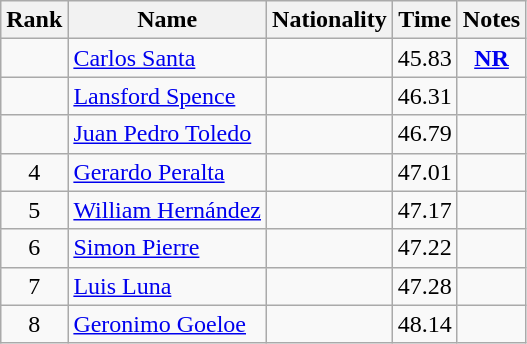<table class="wikitable sortable" style="text-align:center">
<tr>
<th>Rank</th>
<th>Name</th>
<th>Nationality</th>
<th>Time</th>
<th>Notes</th>
</tr>
<tr>
<td></td>
<td align=left><a href='#'>Carlos Santa</a></td>
<td align=left></td>
<td>45.83</td>
<td><strong><a href='#'>NR</a></strong></td>
</tr>
<tr>
<td></td>
<td align=left><a href='#'>Lansford Spence</a></td>
<td align=left></td>
<td>46.31</td>
<td></td>
</tr>
<tr>
<td></td>
<td align=left><a href='#'>Juan Pedro Toledo</a></td>
<td align=left></td>
<td>46.79</td>
<td></td>
</tr>
<tr>
<td>4</td>
<td align=left><a href='#'>Gerardo Peralta</a></td>
<td align=left></td>
<td>47.01</td>
<td></td>
</tr>
<tr>
<td>5</td>
<td align=left><a href='#'>William Hernández</a></td>
<td align=left></td>
<td>47.17</td>
<td></td>
</tr>
<tr>
<td>6</td>
<td align=left><a href='#'>Simon Pierre</a></td>
<td align=left></td>
<td>47.22</td>
<td></td>
</tr>
<tr>
<td>7</td>
<td align=left><a href='#'>Luis Luna</a></td>
<td align=left></td>
<td>47.28</td>
<td></td>
</tr>
<tr>
<td>8</td>
<td align=left><a href='#'>Geronimo Goeloe</a></td>
<td align=left></td>
<td>48.14</td>
<td></td>
</tr>
</table>
